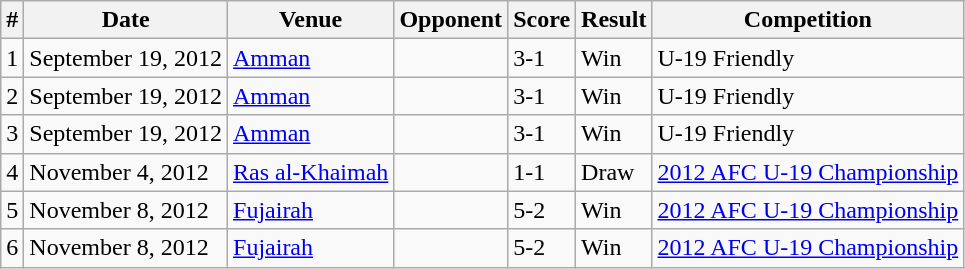<table class="wikitable">
<tr>
<th>#</th>
<th>Date</th>
<th>Venue</th>
<th>Opponent</th>
<th>Score</th>
<th>Result</th>
<th>Competition</th>
</tr>
<tr>
<td>1</td>
<td>September 19, 2012</td>
<td><a href='#'>Amman</a></td>
<td></td>
<td>3-1</td>
<td>Win</td>
<td>U-19 Friendly</td>
</tr>
<tr>
<td>2</td>
<td>September 19, 2012</td>
<td><a href='#'>Amman</a></td>
<td></td>
<td>3-1</td>
<td>Win</td>
<td>U-19 Friendly</td>
</tr>
<tr>
<td>3</td>
<td>September 19, 2012</td>
<td><a href='#'>Amman</a></td>
<td></td>
<td>3-1</td>
<td>Win</td>
<td>U-19 Friendly</td>
</tr>
<tr>
<td>4</td>
<td>November 4, 2012</td>
<td><a href='#'>Ras al-Khaimah</a></td>
<td></td>
<td>1-1</td>
<td>Draw</td>
<td><a href='#'>2012 AFC U-19 Championship</a></td>
</tr>
<tr>
<td>5</td>
<td>November 8, 2012</td>
<td><a href='#'>Fujairah</a></td>
<td></td>
<td>5-2</td>
<td>Win</td>
<td><a href='#'>2012 AFC U-19 Championship</a></td>
</tr>
<tr>
<td>6</td>
<td>November 8, 2012</td>
<td><a href='#'>Fujairah</a></td>
<td></td>
<td>5-2</td>
<td>Win</td>
<td><a href='#'>2012 AFC U-19 Championship</a></td>
</tr>
</table>
